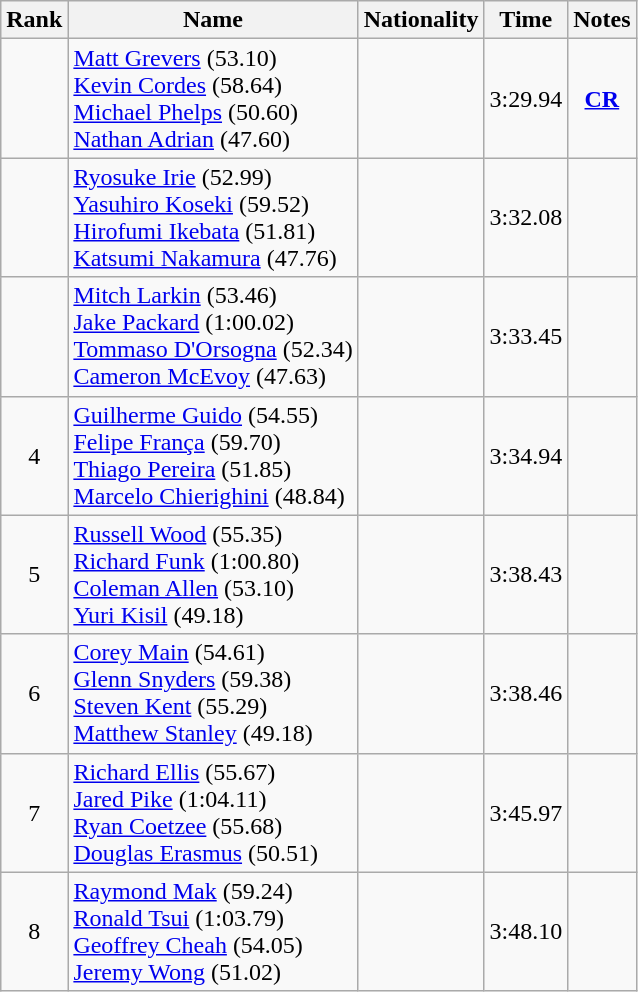<table class="wikitable sortable" style="text-align:center">
<tr>
<th>Rank</th>
<th>Name</th>
<th>Nationality</th>
<th>Time</th>
<th>Notes</th>
</tr>
<tr>
<td></td>
<td align=left><a href='#'>Matt Grevers</a> (53.10) <br><a href='#'>Kevin Cordes</a> (58.64) <br><a href='#'>Michael Phelps</a> (50.60) <br><a href='#'>Nathan Adrian</a> (47.60)</td>
<td align=left></td>
<td>3:29.94</td>
<td><strong><a href='#'>CR</a></strong></td>
</tr>
<tr>
<td></td>
<td align=left><a href='#'>Ryosuke Irie</a> (52.99) <br><a href='#'>Yasuhiro Koseki</a> (59.52) <br><a href='#'>Hirofumi Ikebata</a> (51.81) <br><a href='#'>Katsumi Nakamura</a> (47.76)</td>
<td align=left></td>
<td>3:32.08</td>
<td></td>
</tr>
<tr>
<td></td>
<td align=left><a href='#'>Mitch Larkin</a> (53.46) <br><a href='#'>Jake Packard</a> (1:00.02) <br><a href='#'>Tommaso D'Orsogna</a> (52.34) <br><a href='#'>Cameron McEvoy</a> (47.63)</td>
<td align=left></td>
<td>3:33.45</td>
<td></td>
</tr>
<tr>
<td>4</td>
<td align=left><a href='#'>Guilherme Guido</a> (54.55) <br><a href='#'>Felipe França</a> (59.70) <br><a href='#'>Thiago Pereira</a> (51.85) <br><a href='#'>Marcelo Chierighini</a> (48.84)</td>
<td align=left></td>
<td>3:34.94</td>
<td></td>
</tr>
<tr>
<td>5</td>
<td align=left><a href='#'>Russell Wood</a> (55.35) <br><a href='#'>Richard Funk</a> (1:00.80) <br><a href='#'>Coleman Allen</a> (53.10) <br><a href='#'>Yuri Kisil</a> (49.18)</td>
<td align=left></td>
<td>3:38.43</td>
<td></td>
</tr>
<tr>
<td>6</td>
<td align=left><a href='#'>Corey Main</a> (54.61) <br><a href='#'>Glenn Snyders</a> (59.38) <br><a href='#'>Steven Kent</a> (55.29) <br><a href='#'>Matthew Stanley</a> (49.18)</td>
<td align=left></td>
<td>3:38.46</td>
<td></td>
</tr>
<tr>
<td>7</td>
<td align=left><a href='#'>Richard Ellis</a> (55.67) <br> <a href='#'>Jared Pike</a> (1:04.11) <br> <a href='#'>Ryan Coetzee</a> (55.68) <br> <a href='#'>Douglas Erasmus</a> (50.51)</td>
<td align=left></td>
<td>3:45.97</td>
<td></td>
</tr>
<tr>
<td>8</td>
<td align=left><a href='#'>Raymond Mak</a> (59.24) <br><a href='#'>Ronald Tsui</a> (1:03.79) <br><a href='#'>Geoffrey Cheah</a> (54.05) <br><a href='#'>Jeremy Wong</a> (51.02)</td>
<td align=left></td>
<td>3:48.10</td>
<td></td>
</tr>
</table>
